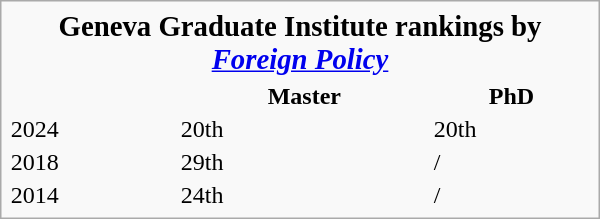<table class="infobox" style="width: 25em;">
<tr>
<th colspan="7" style="font-size: 100%; text-align: center;"><big>Geneva Graduate Institute rankings by <em><a href='#'>Foreign Policy</a></em></big></th>
</tr>
<tr>
<th></th>
<th>Master</th>
<th>PhD</th>
</tr>
<tr>
<td>2024</td>
<td>20th</td>
<td>20th</td>
</tr>
<tr>
<td>2018</td>
<td>29th</td>
<td>/</td>
</tr>
<tr>
<td>2014</td>
<td>24th</td>
<td>/</td>
</tr>
</table>
